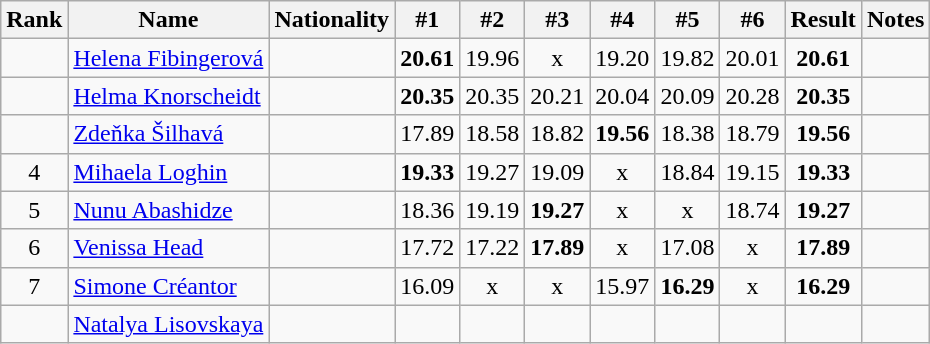<table class="wikitable sortable" style="text-align:center">
<tr>
<th>Rank</th>
<th>Name</th>
<th>Nationality</th>
<th>#1</th>
<th>#2</th>
<th>#3</th>
<th>#4</th>
<th>#5</th>
<th>#6</th>
<th>Result</th>
<th>Notes</th>
</tr>
<tr>
<td></td>
<td align="left"><a href='#'>Helena Fibingerová</a></td>
<td align=left></td>
<td><strong>20.61</strong></td>
<td>19.96</td>
<td>x</td>
<td>19.20</td>
<td>19.82</td>
<td>20.01</td>
<td><strong>20.61</strong></td>
<td></td>
</tr>
<tr>
<td></td>
<td align="left"><a href='#'>Helma Knorscheidt</a></td>
<td align=left></td>
<td><strong>20.35</strong></td>
<td>20.35</td>
<td>20.21</td>
<td>20.04</td>
<td>20.09</td>
<td>20.28</td>
<td><strong>20.35</strong></td>
<td></td>
</tr>
<tr>
<td></td>
<td align="left"><a href='#'>Zdeňka Šilhavá</a></td>
<td align=left></td>
<td>17.89</td>
<td>18.58</td>
<td>18.82</td>
<td><strong>19.56</strong></td>
<td>18.38</td>
<td>18.79</td>
<td><strong>19.56</strong></td>
<td></td>
</tr>
<tr>
<td>4</td>
<td align="left"><a href='#'>Mihaela Loghin</a></td>
<td align=left></td>
<td><strong>19.33</strong></td>
<td>19.27</td>
<td>19.09</td>
<td>x</td>
<td>18.84</td>
<td>19.15</td>
<td><strong>19.33</strong></td>
<td></td>
</tr>
<tr>
<td>5</td>
<td align="left"><a href='#'>Nunu Abashidze</a></td>
<td align=left></td>
<td>18.36</td>
<td>19.19</td>
<td><strong>19.27</strong></td>
<td>x</td>
<td>x</td>
<td>18.74</td>
<td><strong>19.27</strong></td>
<td></td>
</tr>
<tr>
<td>6</td>
<td align="left"><a href='#'>Venissa Head</a></td>
<td align=left></td>
<td>17.72</td>
<td>17.22</td>
<td><strong>17.89</strong></td>
<td>x</td>
<td>17.08</td>
<td>x</td>
<td><strong>17.89</strong></td>
<td></td>
</tr>
<tr>
<td>7</td>
<td align="left"><a href='#'>Simone Créantor</a></td>
<td align=left></td>
<td>16.09</td>
<td>x</td>
<td>x</td>
<td>15.97</td>
<td><strong>16.29</strong></td>
<td>x</td>
<td><strong>16.29</strong></td>
<td></td>
</tr>
<tr>
<td></td>
<td align="left"><a href='#'>Natalya Lisovskaya</a></td>
<td align=left></td>
<td></td>
<td></td>
<td></td>
<td></td>
<td></td>
<td></td>
<td><strong></strong></td>
<td></td>
</tr>
</table>
